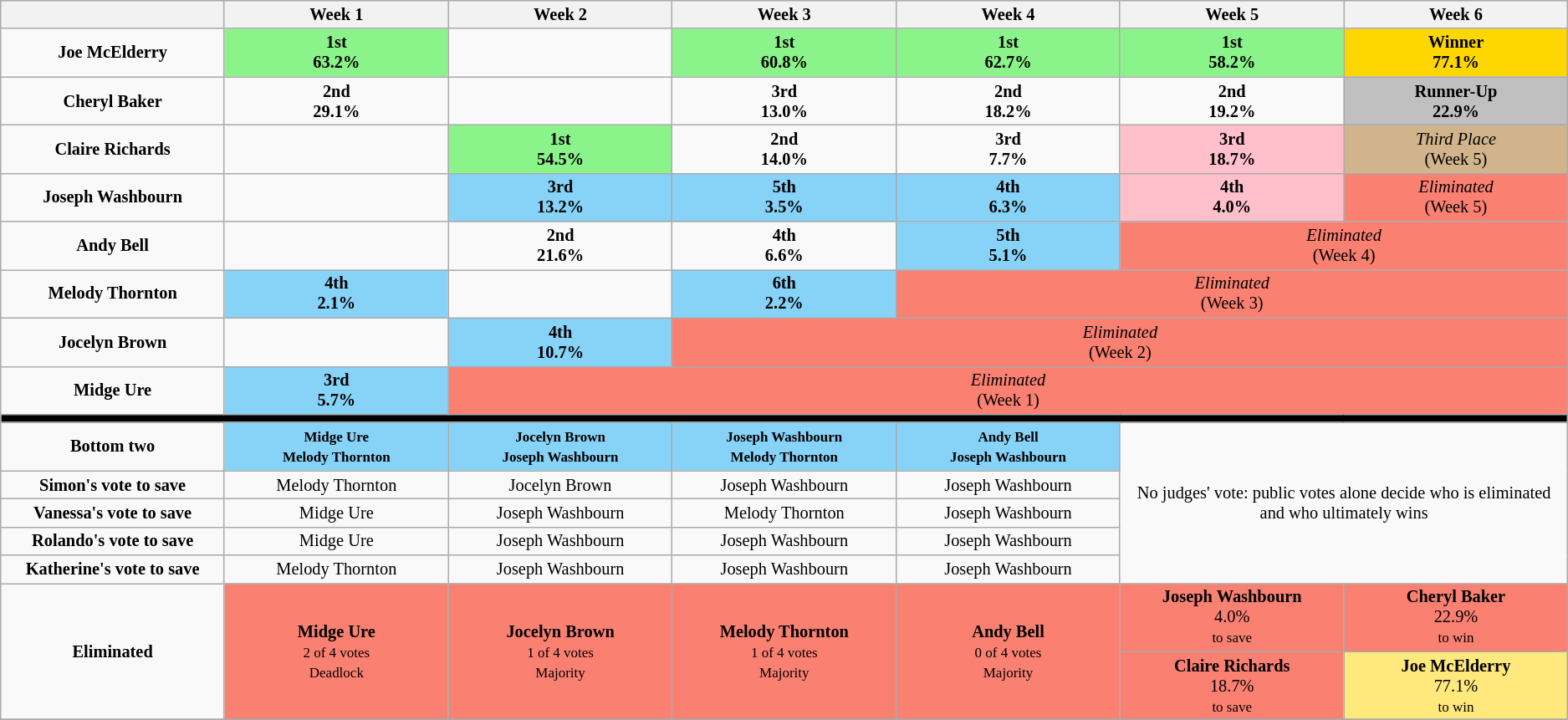<table class="wikitable" style="text-align:center; font-size:85%">
<tr>
<th style="width:7%" colspan=1 rowspan=1></th>
<th style="width:7%" rowspan=1>Week 1</th>
<th style="width:7%" rowspan=1>Week 2</th>
<th style="width:7%" rowspan=1>Week 3</th>
<th style="width:7%" rowspan=1>Week 4</th>
<th style="width:7%" rowspan=1>Week 5</th>
<th style="width:7%" rowspan=1>Week 6</th>
</tr>
<tr>
<td><strong>Joe McElderry</strong></td>
<td style="background:#8AF48A"><strong>1st<br>63.2%</strong></td>
<td></td>
<td style="background:#8AF48A"><strong>1st<br>60.8%</strong></td>
<td style="background:#8AF48A"><strong>1st<br>62.7%</strong></td>
<td style="background:#8AF48A"><strong>1st<br>58.2%</strong></td>
<td style="background:Gold;"><strong>Winner<br>77.1%</strong></td>
</tr>
<tr>
<td><strong>Cheryl Baker</strong></td>
<td><strong>2nd<br>29.1%</strong></td>
<td></td>
<td><strong>3rd<br>13.0%</strong></td>
<td><strong>2nd<br>18.2%</strong></td>
<td><strong>2nd<br>19.2%</strong></td>
<td style="background:Silver;"><strong>Runner-Up<br>22.9%</strong></td>
</tr>
<tr>
<td><strong>Claire Richards</strong></td>
<td></td>
<td style="background:#8AF48A"><strong>1st<br>54.5%</strong></td>
<td><strong>2nd<br>14.0%</strong></td>
<td><strong>3rd<br>7.7%</strong></td>
<td style="background:pink"><strong>3rd<br>18.7%</strong></td>
<td style="background:tan"><em>Third Place</em><br>(Week 5)</td>
</tr>
<tr>
<td><strong>Joseph Washbourn</strong></td>
<td></td>
<td style="background:#87D3F8"><strong>3rd<br>13.2%</strong><br></td>
<td style="background:#87D3F8"><strong>5th<br>3.5%</strong><br></td>
<td style="background:#87D3F8"><strong>4th<br>6.3%</strong><br></td>
<td style="background:pink"><strong>4th<br>4.0%</strong></td>
<td style="background:#FA8072"><em>Eliminated</em><br>(Week 5)</td>
</tr>
<tr>
<td><strong>Andy Bell</strong></td>
<td></td>
<td><strong>2nd<br>21.6%</strong></td>
<td><strong>4th<br>6.6%</strong></td>
<td style="background:#87D3F8"><strong>5th<br>5.1%</strong></td>
<td style="background:#FA8072" colspan=2><em>Eliminated</em><br>(Week 4)</td>
</tr>
<tr>
<td><strong>Melody Thornton</strong></td>
<td style="background:#87D3F8"><strong>4th<br>2.1%</strong></td>
<td></td>
<td style="background:#87D3F8"><strong>6th<br>2.2%</strong></td>
<td style="background:#FA8072" colspan=3><em>Eliminated</em><br>(Week 3)</td>
</tr>
<tr>
<td><strong>Jocelyn Brown</strong></td>
<td></td>
<td style="background:#87D3F8"><strong>4th<br>10.7%</strong></td>
<td style="background:#FA8072" colspan=4><em>Eliminated</em><br>(Week 2)</td>
</tr>
<tr>
<td><strong>Midge Ure</strong></td>
<td style="background:#87D3F8"><strong>3rd<br>5.7%</strong></td>
<td style="background:#FA8072" colspan=5><em>Eliminated</em><br>(Week 1)</td>
</tr>
<tr>
<td style="background:black" colspan="7"></td>
</tr>
<tr>
<td colspan=1><strong>Bottom two</strong></td>
<td style="background:#87D3F8"><small><strong>Midge Ure<br>Melody Thornton</strong></small></td>
<td style="background:#87D3F8"><small><strong>Jocelyn Brown<br>Joseph Washbourn</strong></small></td>
<td style="background:#87D3F8"><small><strong>Joseph Washbourn<br>Melody Thornton</strong></small></td>
<td style="background:#87D3F8"><small><strong>Andy Bell<br>Joseph Washbourn</strong></small></td>
<td rowspan=5 colspan=2>No judges' vote: public votes alone decide who is eliminated and who ultimately wins</td>
</tr>
<tr>
<td colspan="1"><strong> Simon's vote to save</strong></td>
<td>Melody Thornton</td>
<td>Jocelyn Brown</td>
<td>Joseph Washbourn</td>
<td>Joseph Washbourn</td>
</tr>
<tr>
<td colspan="1"><strong> Vanessa's vote to save</strong></td>
<td>Midge Ure</td>
<td>Joseph Washbourn</td>
<td>Melody Thornton</td>
<td>Joseph Washbourn</td>
</tr>
<tr>
<td colspan="1"><strong> Rolando's vote to save</strong></td>
<td>Midge Ure</td>
<td>Joseph Washbourn</td>
<td>Joseph Washbourn</td>
<td>Joseph Washbourn </td>
</tr>
<tr>
<td colspan="1"><strong> Katherine's vote to save</strong> </td>
<td>Melody Thornton </td>
<td>Joseph Washbourn</td>
<td>Joseph Washbourn</td>
<td>Joseph Washbourn</td>
</tr>
<tr>
<td scope="row" rowspan="2"><strong>Eliminated</strong></td>
<td style="background:salmon;" rowspan="2"><strong>Midge Ure</strong><br><small>2 of 4 votes</small><br><small>Deadlock</small></td>
<td style="background:salmon;" rowspan="2"><strong>Jocelyn Brown</strong><br><small>1 of 4 votes</small><br><small>Majority</small></td>
<td style="background:salmon;" rowspan="2"><strong>Melody Thornton</strong><br><small>1 of 4 votes</small><br><small>Majority</small></td>
<td style="background:salmon;" rowspan="2"><strong>Andy Bell</strong><br><small>0 of 4 votes</small><br><small>Majority</small></td>
<td style="background:salmon;"><strong>Joseph Washbourn</strong><br>4.0%<br><small>to save</small></td>
<td style="background:salmon;"><strong>Cheryl Baker</strong><br>22.9%<br><small>to win</small></td>
</tr>
<tr>
<td style="background:salmon;"><strong>Claire Richards</strong><br>18.7%<br><small>to save</small></td>
<td style="width:5%; background:#FFE87C;"><strong>Joe McElderry</strong><br>77.1%<br><small>to win</small></td>
</tr>
<tr>
</tr>
</table>
